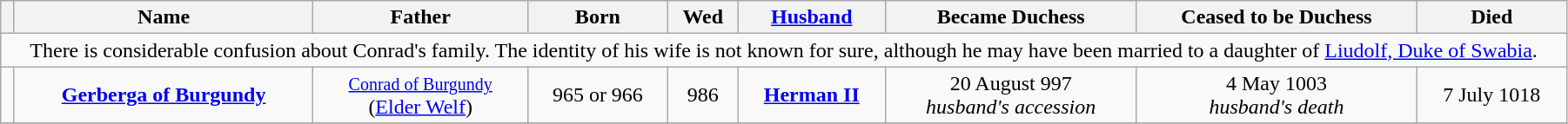<table width=95% class="wikitable" style="text-align:center">
<tr>
<th></th>
<th>Name</th>
<th>Father</th>
<th>Born</th>
<th>Wed</th>
<th><a href='#'>Husband</a></th>
<th>Became Duchess</th>
<th>Ceased to be Duchess</th>
<th>Died</th>
</tr>
<tr>
<td colspan="9">There is considerable confusion about Conrad's family. The identity of his wife is not known for sure, although he may have been married to a daughter of <a href='#'>Liudolf, Duke of Swabia</a>.</td>
</tr>
<tr>
<td></td>
<td><strong><a href='#'>Gerberga of Burgundy</a></strong></td>
<td><small><a href='#'>Conrad of Burgundy</a></small><br>(<a href='#'>Elder Welf</a>)</td>
<td>965 or 966</td>
<td>986</td>
<td><strong><a href='#'>Herman II</a></strong></td>
<td>20 August 997<br><em>husband's accession</em></td>
<td>4 May 1003<br><em>husband's death</em></td>
<td>7 July 1018</td>
</tr>
<tr>
</tr>
</table>
